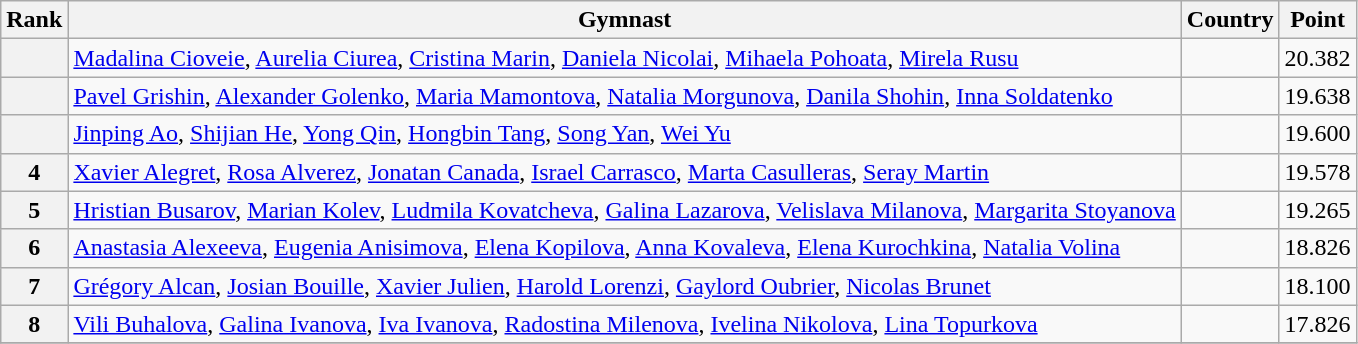<table class="wikitable sortable">
<tr>
<th>Rank</th>
<th>Gymnast</th>
<th>Country</th>
<th>Point</th>
</tr>
<tr>
<th></th>
<td><a href='#'>Madalina Cioveie</a>, <a href='#'>Aurelia Ciurea</a>, <a href='#'>Cristina Marin</a>, <a href='#'>Daniela Nicolai</a>, <a href='#'>Mihaela Pohoata</a>, <a href='#'>Mirela Rusu</a></td>
<td></td>
<td>20.382</td>
</tr>
<tr>
<th></th>
<td><a href='#'>Pavel Grishin</a>, <a href='#'>Alexander Golenko</a>, <a href='#'>Maria Mamontova</a>, <a href='#'>Natalia Morgunova</a>, <a href='#'>Danila Shohin</a>, <a href='#'>Inna Soldatenko</a></td>
<td></td>
<td>19.638</td>
</tr>
<tr>
<th></th>
<td><a href='#'>Jinping Ao</a>, <a href='#'>Shijian He</a>, <a href='#'>Yong Qin</a>, <a href='#'>Hongbin Tang</a>, <a href='#'>Song Yan</a>, <a href='#'>Wei Yu</a></td>
<td></td>
<td>19.600</td>
</tr>
<tr>
<th>4</th>
<td><a href='#'>Xavier Alegret</a>, <a href='#'>Rosa Alverez</a>, <a href='#'>Jonatan Canada</a>, <a href='#'>Israel Carrasco</a>, <a href='#'>Marta Casulleras</a>, <a href='#'>Seray Martin</a></td>
<td></td>
<td>19.578</td>
</tr>
<tr>
<th>5</th>
<td><a href='#'>Hristian Busarov</a>, <a href='#'>Marian Kolev</a>, <a href='#'>Ludmila Kovatcheva</a>, <a href='#'>Galina Lazarova</a>, <a href='#'>Velislava Milanova</a>, <a href='#'>Margarita Stoyanova</a></td>
<td></td>
<td>19.265</td>
</tr>
<tr>
<th>6</th>
<td><a href='#'>Anastasia Alexeeva</a>, <a href='#'>Eugenia Anisimova</a>, <a href='#'>Elena Kopilova</a>, <a href='#'>Anna Kovaleva</a>, <a href='#'>Elena Kurochkina</a>, <a href='#'>Natalia Volina</a></td>
<td></td>
<td>18.826</td>
</tr>
<tr>
<th>7</th>
<td><a href='#'>Grégory Alcan</a>, <a href='#'>Josian Bouille</a>, <a href='#'>Xavier Julien</a>, <a href='#'>Harold Lorenzi</a>, <a href='#'>Gaylord Oubrier</a>, <a href='#'>Nicolas Brunet</a></td>
<td></td>
<td>18.100</td>
</tr>
<tr>
<th>8</th>
<td><a href='#'>Vili Buhalova</a>, <a href='#'>Galina Ivanova</a>, <a href='#'>Iva Ivanova</a>, <a href='#'>Radostina Milenova</a>, <a href='#'>Ivelina Nikolova</a>, <a href='#'>Lina Topurkova</a></td>
<td></td>
<td>17.826</td>
</tr>
<tr>
</tr>
</table>
